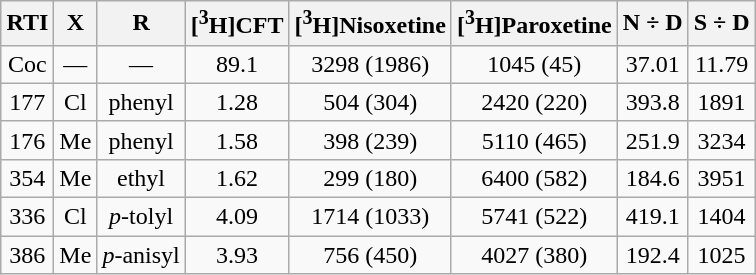<table class="wikitable" style="margin:auto">
<tr>
<th>RTI</th>
<th>X</th>
<th>R</th>
<th>[<sup>3</sup>H]CFT</th>
<th>[<sup>3</sup>H]Nisoxetine</th>
<th>[<sup>3</sup>H]Paroxetine</th>
<th>N ÷ D</th>
<th>S ÷ D</th>
</tr>
<tr align="center">
<td>Coc</td>
<td>—</td>
<td>—</td>
<td>89.1</td>
<td>3298 (1986)</td>
<td>1045 (45)</td>
<td>37.01</td>
<td>11.79</td>
</tr>
<tr align="center">
<td>177</td>
<td>Cl</td>
<td>phenyl</td>
<td>1.28</td>
<td>504 (304)</td>
<td>2420 (220)</td>
<td>393.8</td>
<td>1891</td>
</tr>
<tr align="center">
<td>176</td>
<td>Me</td>
<td>phenyl</td>
<td>1.58</td>
<td>398 (239)</td>
<td>5110 (465)</td>
<td>251.9</td>
<td>3234</td>
</tr>
<tr align="center">
<td>354</td>
<td>Me</td>
<td>ethyl</td>
<td>1.62</td>
<td>299 (180)</td>
<td>6400 (582)</td>
<td>184.6</td>
<td>3951</td>
</tr>
<tr align="center">
<td>336</td>
<td>Cl</td>
<td><em>p</em>-tolyl</td>
<td>4.09</td>
<td>1714 (1033)</td>
<td>5741 (522)</td>
<td>419.1</td>
<td>1404</td>
</tr>
<tr align="center">
<td>386</td>
<td>Me</td>
<td><em>p</em>-anisyl</td>
<td>3.93</td>
<td>756 (450)</td>
<td>4027 (380)</td>
<td>192.4</td>
<td>1025</td>
</tr>
</table>
